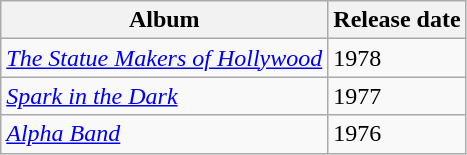<table class="wikitable sortable">
<tr>
<th>Album</th>
<th>Release date</th>
</tr>
<tr>
<td><em><a href='#'>The Statue Makers of Hollywood</a></em></td>
<td>1978</td>
</tr>
<tr>
<td><em><a href='#'>Spark in the Dark</a></em></td>
<td>1977</td>
</tr>
<tr>
<td><em><a href='#'>Alpha Band</a></em></td>
<td>1976</td>
</tr>
</table>
